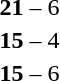<table style="text-align:center">
<tr>
<th width=200></th>
<th width=100></th>
<th width=200></th>
</tr>
<tr>
<td align=right><strong></strong></td>
<td><strong>21</strong> – 6</td>
<td align=left></td>
</tr>
<tr>
<td align=right><strong></strong></td>
<td><strong>15</strong> – 4</td>
<td align=left></td>
</tr>
<tr>
<td align=right><strong></strong></td>
<td><strong>15</strong> – 6</td>
<td align=left></td>
</tr>
</table>
